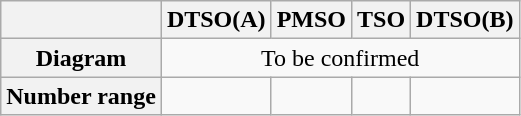<table class="wikitable">
<tr>
<th></th>
<th>DTSO(A)</th>
<th>PMSO</th>
<th>TSO</th>
<th>DTSO(B)</th>
</tr>
<tr>
<th>Diagram</th>
<td align=center colspan=4>To be confirmed</td>
</tr>
<tr>
<th>Number range</th>
<td align=center></td>
<td align=center></td>
<td align=center></td>
<td align=center></td>
</tr>
</table>
